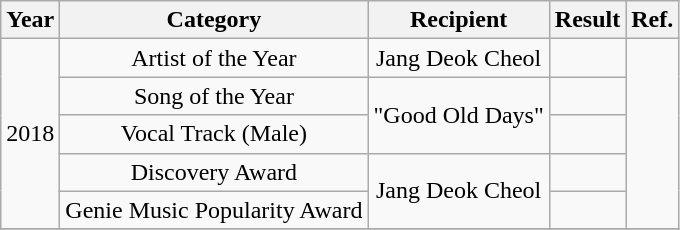<table class="wikitable" style="text-align:center">
<tr>
<th>Year</th>
<th>Category</th>
<th>Recipient</th>
<th>Result</th>
<th>Ref.</th>
</tr>
<tr>
<td rowspan=5>2018</td>
<td>Artist of the Year</td>
<td>Jang Deok Cheol</td>
<td></td>
<td rowspan=5></td>
</tr>
<tr>
<td>Song of the Year</td>
<td rowspan=2>"Good Old Days"</td>
<td></td>
</tr>
<tr>
<td>Vocal Track (Male)</td>
<td></td>
</tr>
<tr>
<td>Discovery Award</td>
<td rowspan="2">Jang Deok Cheol</td>
<td></td>
</tr>
<tr>
<td>Genie Music Popularity Award</td>
<td></td>
</tr>
<tr>
</tr>
</table>
